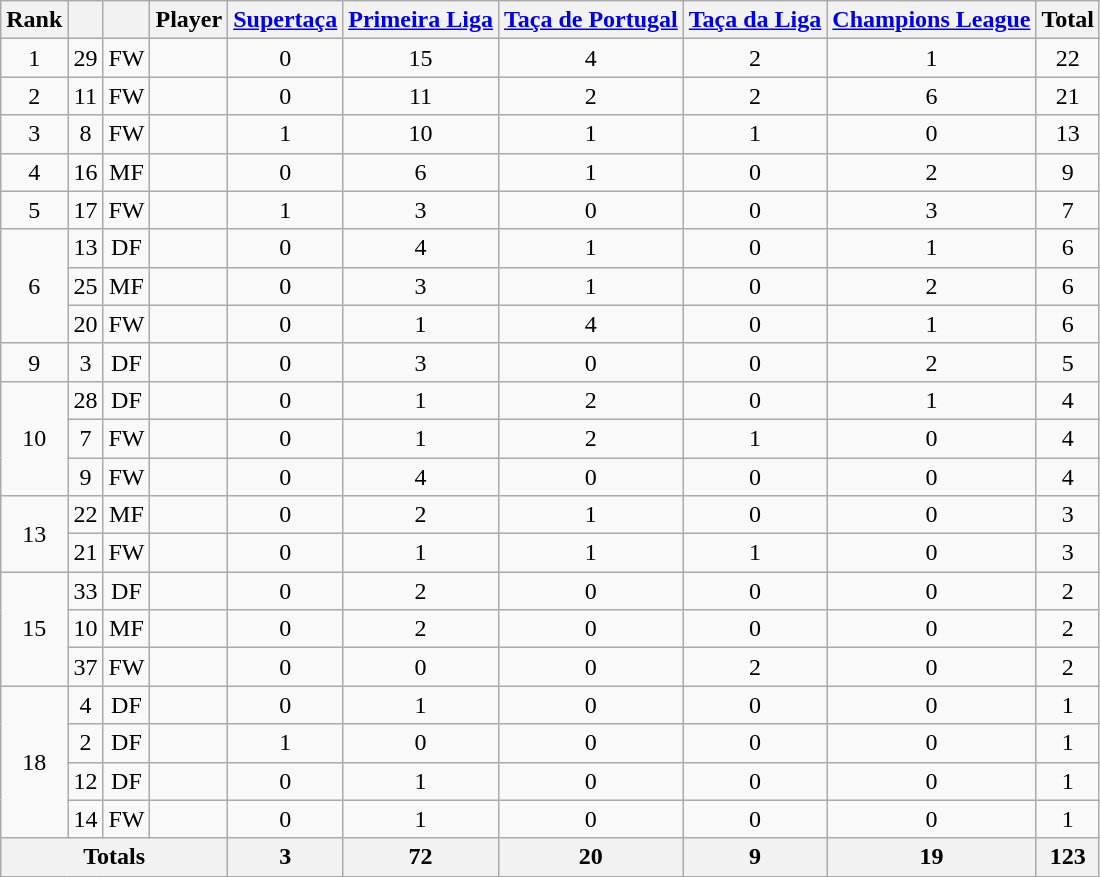<table class="wikitable sortable" style="text-align:center;">
<tr>
<th>Rank</th>
<th></th>
<th></th>
<th>Player</th>
<th><a href='#'>Supertaça</a></th>
<th><a href='#'>Primeira Liga</a></th>
<th><a href='#'>Taça de Portugal</a></th>
<th><a href='#'>Taça da Liga</a></th>
<th><a href='#'>Champions League</a></th>
<th>Total</th>
</tr>
<tr>
<td> 1</td>
<td>29</td>
<td>FW</td>
<td align=left> </td>
<td>0</td>
<td>15</td>
<td>4</td>
<td>2</td>
<td>1</td>
<td>22</td>
</tr>
<tr>
<td> 2</td>
<td>11</td>
<td>FW</td>
<td align=left> </td>
<td>0</td>
<td>11</td>
<td>2</td>
<td>2</td>
<td>6</td>
<td>21</td>
</tr>
<tr>
<td> 3</td>
<td>8</td>
<td>FW</td>
<td align=left> </td>
<td>1</td>
<td>10</td>
<td>1</td>
<td>1</td>
<td>0</td>
<td>13</td>
</tr>
<tr>
<td> 4</td>
<td>16</td>
<td>MF</td>
<td align=left> </td>
<td>0</td>
<td>6</td>
<td>1</td>
<td>0</td>
<td>2</td>
<td>9</td>
</tr>
<tr>
<td> 5</td>
<td>17</td>
<td>FW</td>
<td align=left> </td>
<td>1</td>
<td>3</td>
<td>0</td>
<td>0</td>
<td>3</td>
<td>7</td>
</tr>
<tr>
<td rowspan=3> 6</td>
<td>13</td>
<td>DF</td>
<td align=left> </td>
<td>0</td>
<td>4</td>
<td>1</td>
<td>0</td>
<td>1</td>
<td>6</td>
</tr>
<tr>
<td>25</td>
<td>MF</td>
<td align=left> </td>
<td>0</td>
<td>3</td>
<td>1</td>
<td>0</td>
<td>2</td>
<td>6</td>
</tr>
<tr>
<td>20</td>
<td>FW</td>
<td align=left> </td>
<td>0</td>
<td>1</td>
<td>4</td>
<td>0</td>
<td>1</td>
<td>6</td>
</tr>
<tr>
<td> 9</td>
<td>3</td>
<td>DF</td>
<td align=left> </td>
<td>0</td>
<td>3</td>
<td>0</td>
<td>0</td>
<td>2</td>
<td>5</td>
</tr>
<tr>
<td rowspan=3> 10</td>
<td>28</td>
<td>DF</td>
<td align=left> </td>
<td>0</td>
<td>1</td>
<td>2</td>
<td>0</td>
<td>1</td>
<td>4</td>
</tr>
<tr>
<td>7</td>
<td>FW</td>
<td align=left> </td>
<td>0</td>
<td>1</td>
<td>2</td>
<td>1</td>
<td>0</td>
<td>4</td>
</tr>
<tr>
<td>9</td>
<td>FW</td>
<td align=left> </td>
<td>0</td>
<td>4</td>
<td>0</td>
<td>0</td>
<td>0</td>
<td>4</td>
</tr>
<tr>
<td rowspan=2> 13</td>
<td>22</td>
<td>MF</td>
<td align=left> </td>
<td>0</td>
<td>2</td>
<td>1</td>
<td>0</td>
<td>0</td>
<td>3</td>
</tr>
<tr>
<td>21</td>
<td>FW</td>
<td align=left> </td>
<td>0</td>
<td>1</td>
<td>1</td>
<td>1</td>
<td>0</td>
<td>3</td>
</tr>
<tr>
<td rowspan=3> 15</td>
<td>33</td>
<td>DF</td>
<td align=left> </td>
<td>0</td>
<td>2</td>
<td>0</td>
<td>0</td>
<td>0</td>
<td>2</td>
</tr>
<tr>
<td>10</td>
<td>MF</td>
<td align=left> </td>
<td>0</td>
<td>2</td>
<td>0</td>
<td>0</td>
<td>0</td>
<td>2</td>
</tr>
<tr>
<td>37</td>
<td>FW</td>
<td align=left> </td>
<td>0</td>
<td>0</td>
<td>0</td>
<td>2</td>
<td>0</td>
<td>2</td>
</tr>
<tr>
<td rowspan=4> 18</td>
<td>4</td>
<td>DF</td>
<td align=left> </td>
<td>0</td>
<td>1</td>
<td>0</td>
<td>0</td>
<td>0</td>
<td>1</td>
</tr>
<tr>
<td>2</td>
<td>DF</td>
<td align=left> </td>
<td>1</td>
<td>0</td>
<td>0</td>
<td>0</td>
<td>0</td>
<td>1</td>
</tr>
<tr>
<td>12</td>
<td>DF</td>
<td align=left> </td>
<td>0</td>
<td>1</td>
<td>0</td>
<td>0</td>
<td>0</td>
<td>1</td>
</tr>
<tr>
<td>14</td>
<td>FW</td>
<td align=left> </td>
<td>0</td>
<td>1</td>
<td>0</td>
<td>0</td>
<td>0</td>
<td>1</td>
</tr>
<tr>
<th class="unsortable" colspan=4>Totals</th>
<th>3</th>
<th>72</th>
<th>20</th>
<th>9</th>
<th>19</th>
<th>123</th>
</tr>
</table>
